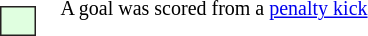<table style="font-size: smaller;">
<tr>
<td><br><table style="padding:0em .6em; height:1.5em; background:#e0ffe0; border:solid 1px #242020; width: 1.5em; margin:.25em .9em .25em .25em; valign:top">
<tr>
<td></td>
</tr>
</table>
</td>
<td>A goal was scored from a <a href='#'>penalty kick</a></td>
</tr>
</table>
